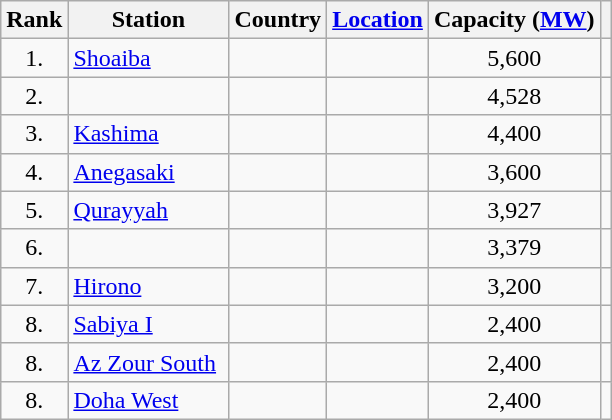<table class="wikitable">
<tr>
<th>Rank</th>
<th style="width:100px;">Station</th>
<th>Country</th>
<th><a href='#'>Location</a></th>
<th>Capacity (<a href='#'>MW</a>)</th>
<th></th>
</tr>
<tr>
<td align=center>1.</td>
<td><a href='#'>Shoaiba</a></td>
<td></td>
<td></td>
<td align=center>5,600</td>
<td></td>
</tr>
<tr>
<td align=center>2.</td>
<td></td>
<td></td>
<td></td>
<td style="text-align:center;">4,528</td>
<td></td>
</tr>
<tr>
<td style="text-align:center;">3.</td>
<td><a href='#'>Kashima</a></td>
<td></td>
<td></td>
<td style="text-align:center;">4,400</td>
<td></td>
</tr>
<tr>
<td style="text-align:center;">4.</td>
<td><a href='#'>Anegasaki</a></td>
<td></td>
<td></td>
<td style="text-align:center;">3,600</td>
<td></td>
</tr>
<tr>
<td style="text-align:center;">5.</td>
<td><a href='#'>Qurayyah</a></td>
<td></td>
<td></td>
<td style="text-align:center;">3,927</td>
<td></td>
</tr>
<tr>
<td style="text-align:center;">6.</td>
<td></td>
<td></td>
<td></td>
<td style="text-align:center;">3,379</td>
<td></td>
</tr>
<tr>
<td style="text-align:center;">7.</td>
<td><a href='#'>Hirono</a></td>
<td></td>
<td></td>
<td style="text-align:center;">3,200</td>
<td></td>
</tr>
<tr>
<td style="text-align:center;">8.</td>
<td><a href='#'>Sabiya I</a></td>
<td></td>
<td></td>
<td style="text-align:center;">2,400</td>
<td></td>
</tr>
<tr>
<td style="text-align:center;">8.</td>
<td><a href='#'>Az Zour South</a></td>
<td></td>
<td></td>
<td style="text-align:center;">2,400</td>
<td></td>
</tr>
<tr>
<td style="text-align:center;">8.</td>
<td><a href='#'>Doha West</a></td>
<td></td>
<td></td>
<td style="text-align:center;">2,400</td>
<td><br></td>
</tr>
</table>
